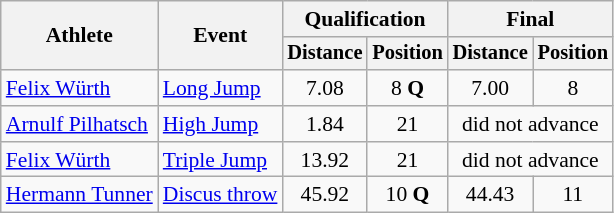<table class=wikitable style="font-size:90%">
<tr>
<th rowspan=2>Athlete</th>
<th rowspan=2>Event</th>
<th colspan=2>Qualification</th>
<th colspan=2>Final</th>
</tr>
<tr style="font-size:95%">
<th>Distance</th>
<th>Position</th>
<th>Distance</th>
<th>Position</th>
</tr>
<tr align=center>
<td align=left><a href='#'>Felix Würth</a></td>
<td align=left><a href='#'>Long Jump</a></td>
<td>7.08</td>
<td>8 <strong>Q</strong></td>
<td>7.00</td>
<td>8</td>
</tr>
<tr align=center>
<td align=left><a href='#'>Arnulf Pilhatsch</a></td>
<td align=left><a href='#'>High Jump</a></td>
<td>1.84</td>
<td>21</td>
<td colspan=2>did not advance</td>
</tr>
<tr align=center>
<td align=left><a href='#'>Felix Würth</a></td>
<td align=left><a href='#'>Triple Jump</a></td>
<td>13.92</td>
<td>21</td>
<td colspan=2>did not advance</td>
</tr>
<tr align=center>
<td align=left><a href='#'>Hermann Tunner</a></td>
<td align=left rowspan=2><a href='#'>Discus throw</a></td>
<td>45.92</td>
<td>10 <strong>Q</strong></td>
<td>44.43</td>
<td>11</td>
</tr>
</table>
